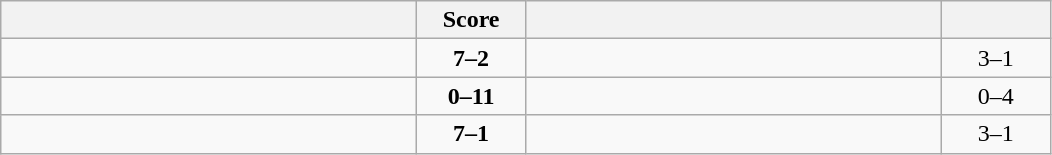<table class="wikitable" style="text-align: center; ">
<tr>
<th align="right" width="270"></th>
<th width="65">Score</th>
<th align="left" width="270"></th>
<th width="65"></th>
</tr>
<tr>
<td align="left"><strong></strong></td>
<td><strong>7–2</strong></td>
<td align="left"></td>
<td>3–1 <strong></strong></td>
</tr>
<tr>
<td align="left"></td>
<td><strong>0–11</strong></td>
<td align="left"><strong></strong></td>
<td>0–4 <strong></strong></td>
</tr>
<tr>
<td align="left"><strong></strong></td>
<td><strong>7–1</strong></td>
<td align="left"></td>
<td>3–1 <strong></strong></td>
</tr>
</table>
